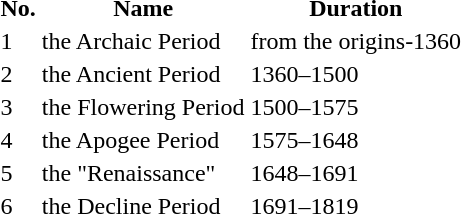<table class="nope">
<tr>
<th>No.</th>
<th>Name</th>
<th>Duration</th>
</tr>
<tr>
<td>1</td>
<td>the Archaic Period</td>
<td>from the origins-1360</td>
</tr>
<tr>
<td>2</td>
<td>the Ancient Period</td>
<td>1360–1500</td>
</tr>
<tr>
<td>3</td>
<td>the Flowering Period</td>
<td>1500–1575</td>
</tr>
<tr>
<td>4</td>
<td>the Apogee Period</td>
<td>1575–1648</td>
</tr>
<tr>
<td>5</td>
<td>the "Renaissance"</td>
<td>1648–1691</td>
</tr>
<tr>
<td>6</td>
<td>the Decline Period</td>
<td>1691–1819</td>
</tr>
</table>
